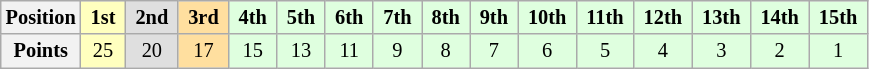<table class="wikitable" style="font-size:85%; text-align:center">
<tr>
<th>Position</th>
<td style="background:#FFFFBF;"> <strong>1st</strong> </td>
<td style="background:#DFDFDF;"> <strong>2nd</strong> </td>
<td style="background:#FFDF9F;"> <strong>3rd</strong> </td>
<td style="background:#DFFFDF;"> <strong>4th</strong> </td>
<td style="background:#DFFFDF;"> <strong>5th</strong> </td>
<td style="background:#DFFFDF;"> <strong>6th</strong> </td>
<td style="background:#DFFFDF;"> <strong>7th</strong> </td>
<td style="background:#DFFFDF;"> <strong>8th</strong> </td>
<td style="background:#DFFFDF;"> <strong>9th</strong> </td>
<td style="background:#DFFFDF;"> <strong>10th</strong> </td>
<td style="background:#DFFFDF;"> <strong>11th</strong> </td>
<td style="background:#DFFFDF;"> <strong>12th</strong> </td>
<td style="background:#DFFFDF;"> <strong>13th</strong> </td>
<td style="background:#DFFFDF;"> <strong>14th</strong> </td>
<td style="background:#DFFFDF;"> <strong>15th</strong> </td>
</tr>
<tr>
<th>Points</th>
<td style="background:#FFFFBF;">25</td>
<td style="background:#DFDFDF;">20</td>
<td style="background:#FFDF9F;">17</td>
<td style="background:#DFFFDF;">15</td>
<td style="background:#DFFFDF;">13</td>
<td style="background:#DFFFDF;">11</td>
<td style="background:#DFFFDF;">9</td>
<td style="background:#DFFFDF;">8</td>
<td style="background:#DFFFDF;">7</td>
<td style="background:#DFFFDF;">6</td>
<td style="background:#DFFFDF;">5</td>
<td style="background:#DFFFDF;">4</td>
<td style="background:#DFFFDF;">3</td>
<td style="background:#DFFFDF;">2</td>
<td style="background:#DFFFDF;">1</td>
</tr>
</table>
